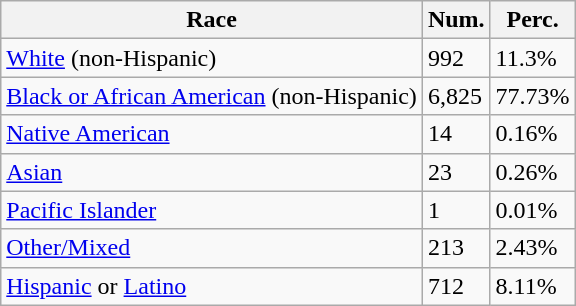<table class="wikitable">
<tr>
<th>Race</th>
<th>Num.</th>
<th>Perc.</th>
</tr>
<tr>
<td><a href='#'>White</a> (non-Hispanic)</td>
<td>992</td>
<td>11.3%</td>
</tr>
<tr>
<td><a href='#'>Black or African American</a> (non-Hispanic)</td>
<td>6,825</td>
<td>77.73%</td>
</tr>
<tr>
<td><a href='#'>Native American</a></td>
<td>14</td>
<td>0.16%</td>
</tr>
<tr>
<td><a href='#'>Asian</a></td>
<td>23</td>
<td>0.26%</td>
</tr>
<tr>
<td><a href='#'>Pacific Islander</a></td>
<td>1</td>
<td>0.01%</td>
</tr>
<tr>
<td><a href='#'>Other/Mixed</a></td>
<td>213</td>
<td>2.43%</td>
</tr>
<tr>
<td><a href='#'>Hispanic</a> or <a href='#'>Latino</a></td>
<td>712</td>
<td>8.11%</td>
</tr>
</table>
